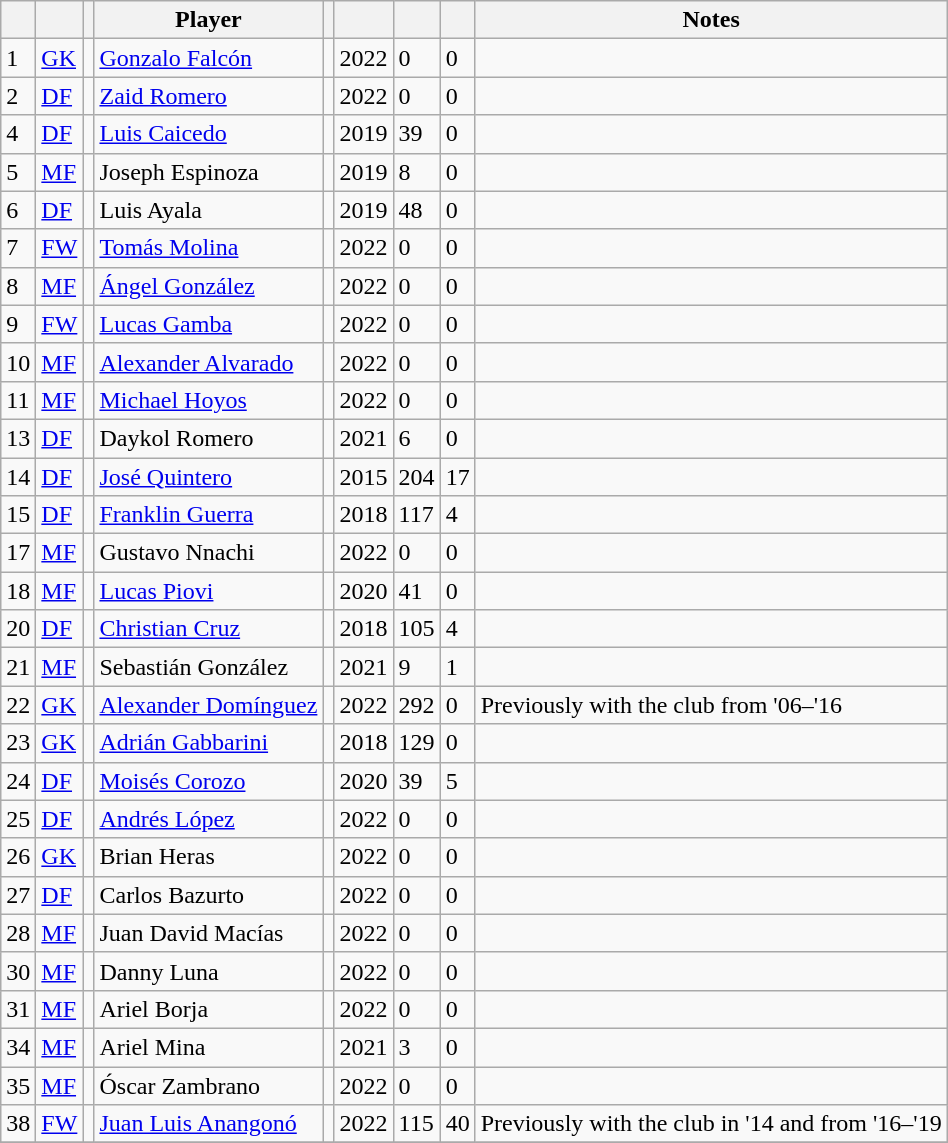<table class="wikitable sortable">
<tr>
<th></th>
<th></th>
<th></th>
<th>Player</th>
<th></th>
<th></th>
<th></th>
<th></th>
<th>Notes</th>
</tr>
<tr>
<td>1</td>
<td><a href='#'>GK</a></td>
<td></td>
<td><a href='#'>Gonzalo Falcón</a></td>
<td></td>
<td>2022</td>
<td>0</td>
<td>0</td>
<td></td>
</tr>
<tr>
<td>2</td>
<td><a href='#'>DF</a></td>
<td></td>
<td><a href='#'>Zaid Romero</a></td>
<td></td>
<td>2022</td>
<td>0</td>
<td>0</td>
<td></td>
</tr>
<tr>
<td>4</td>
<td><a href='#'>DF</a></td>
<td></td>
<td><a href='#'>Luis Caicedo</a></td>
<td></td>
<td>2019</td>
<td>39</td>
<td>0</td>
<td></td>
</tr>
<tr>
<td>5</td>
<td><a href='#'>MF</a></td>
<td></td>
<td>Joseph Espinoza</td>
<td></td>
<td>2019</td>
<td>8</td>
<td>0</td>
<td></td>
</tr>
<tr>
<td>6</td>
<td><a href='#'>DF</a></td>
<td></td>
<td>Luis Ayala</td>
<td></td>
<td>2019</td>
<td>48</td>
<td>0</td>
<td></td>
</tr>
<tr>
<td>7</td>
<td><a href='#'>FW</a></td>
<td></td>
<td><a href='#'>Tomás Molina</a></td>
<td></td>
<td>2022</td>
<td>0</td>
<td>0</td>
<td></td>
</tr>
<tr>
<td>8</td>
<td><a href='#'>MF</a></td>
<td></td>
<td><a href='#'>Ángel González</a></td>
<td></td>
<td>2022</td>
<td>0</td>
<td>0</td>
<td></td>
</tr>
<tr>
<td>9</td>
<td><a href='#'>FW</a></td>
<td></td>
<td><a href='#'>Lucas Gamba</a></td>
<td></td>
<td>2022</td>
<td>0</td>
<td>0</td>
<td></td>
</tr>
<tr>
<td>10</td>
<td><a href='#'>MF</a></td>
<td></td>
<td><a href='#'>Alexander Alvarado</a></td>
<td></td>
<td>2022</td>
<td>0</td>
<td>0</td>
<td></td>
</tr>
<tr>
<td>11</td>
<td><a href='#'>MF</a></td>
<td></td>
<td><a href='#'>Michael Hoyos</a></td>
<td></td>
<td>2022</td>
<td>0</td>
<td>0</td>
<td></td>
</tr>
<tr>
<td>13</td>
<td><a href='#'>DF</a></td>
<td></td>
<td>Daykol Romero</td>
<td></td>
<td>2021</td>
<td>6</td>
<td>0</td>
<td></td>
</tr>
<tr>
<td>14</td>
<td><a href='#'>DF</a></td>
<td></td>
<td><a href='#'>José Quintero</a></td>
<td></td>
<td>2015</td>
<td>204</td>
<td>17</td>
<td></td>
</tr>
<tr>
<td>15</td>
<td><a href='#'>DF</a></td>
<td></td>
<td><a href='#'>Franklin Guerra</a></td>
<td></td>
<td>2018</td>
<td>117</td>
<td>4</td>
<td></td>
</tr>
<tr>
<td>17</td>
<td><a href='#'>MF</a></td>
<td></td>
<td>Gustavo Nnachi</td>
<td></td>
<td>2022</td>
<td>0</td>
<td>0</td>
<td></td>
</tr>
<tr>
<td>18</td>
<td><a href='#'>MF</a></td>
<td></td>
<td><a href='#'>Lucas Piovi</a></td>
<td></td>
<td>2020</td>
<td>41</td>
<td>0</td>
<td></td>
</tr>
<tr>
<td>20</td>
<td><a href='#'>DF</a></td>
<td></td>
<td><a href='#'>Christian Cruz</a></td>
<td></td>
<td>2018</td>
<td>105</td>
<td>4</td>
<td></td>
</tr>
<tr>
<td>21</td>
<td><a href='#'>MF</a></td>
<td></td>
<td>Sebastián González</td>
<td></td>
<td>2021</td>
<td>9</td>
<td>1</td>
<td></td>
</tr>
<tr>
<td>22</td>
<td><a href='#'>GK</a></td>
<td></td>
<td><a href='#'>Alexander Domínguez</a></td>
<td></td>
<td>2022</td>
<td>292</td>
<td>0</td>
<td>Previously with the club from '06–'16</td>
</tr>
<tr>
<td>23</td>
<td><a href='#'>GK</a></td>
<td></td>
<td><a href='#'>Adrián Gabbarini</a></td>
<td></td>
<td>2018</td>
<td>129</td>
<td>0</td>
<td></td>
</tr>
<tr>
<td>24</td>
<td><a href='#'>DF</a></td>
<td></td>
<td><a href='#'>Moisés Corozo</a></td>
<td></td>
<td>2020</td>
<td>39</td>
<td>5</td>
<td></td>
</tr>
<tr>
<td>25</td>
<td><a href='#'>DF</a></td>
<td></td>
<td><a href='#'>Andrés López</a></td>
<td></td>
<td>2022</td>
<td>0</td>
<td>0</td>
<td></td>
</tr>
<tr>
<td>26</td>
<td><a href='#'>GK</a></td>
<td></td>
<td>Brian Heras</td>
<td></td>
<td>2022</td>
<td>0</td>
<td>0</td>
<td></td>
</tr>
<tr>
<td>27</td>
<td><a href='#'>DF</a></td>
<td></td>
<td>Carlos Bazurto</td>
<td></td>
<td>2022</td>
<td>0</td>
<td>0</td>
<td></td>
</tr>
<tr>
<td>28</td>
<td><a href='#'>MF</a></td>
<td></td>
<td>Juan David Macías</td>
<td></td>
<td>2022</td>
<td>0</td>
<td>0</td>
<td></td>
</tr>
<tr>
<td>30</td>
<td><a href='#'>MF</a></td>
<td></td>
<td>Danny Luna</td>
<td></td>
<td>2022</td>
<td>0</td>
<td>0</td>
<td></td>
</tr>
<tr>
<td>31</td>
<td><a href='#'>MF</a></td>
<td></td>
<td>Ariel Borja</td>
<td></td>
<td>2022</td>
<td>0</td>
<td>0</td>
<td></td>
</tr>
<tr>
<td>34</td>
<td><a href='#'>MF</a></td>
<td></td>
<td>Ariel Mina</td>
<td></td>
<td>2021</td>
<td>3</td>
<td>0</td>
<td></td>
</tr>
<tr>
<td>35</td>
<td><a href='#'>MF</a></td>
<td></td>
<td>Óscar Zambrano</td>
<td></td>
<td>2022</td>
<td>0</td>
<td>0</td>
<td></td>
</tr>
<tr>
<td>38</td>
<td><a href='#'>FW</a></td>
<td></td>
<td><a href='#'>Juan Luis Anangonó</a></td>
<td></td>
<td>2022</td>
<td>115</td>
<td>40</td>
<td>Previously with the club in '14 and from '16–'19</td>
</tr>
<tr>
</tr>
</table>
